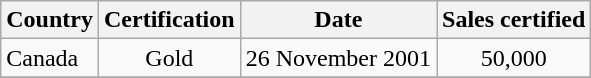<table class="wikitable sortable">
<tr>
<th>Country</th>
<th>Certification</th>
<th>Date</th>
<th>Sales certified</th>
</tr>
<tr>
<td>Canada</td>
<td align="center">Gold</td>
<td align="center">26 November 2001</td>
<td align="center">50,000</td>
</tr>
<tr>
</tr>
</table>
